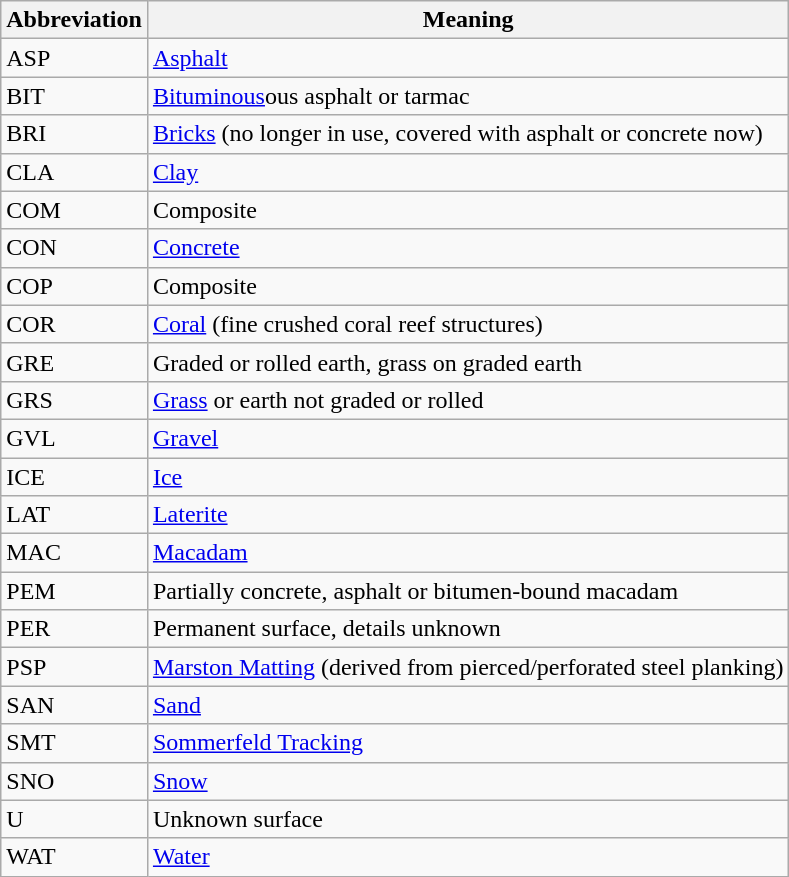<table class="wikitable">
<tr>
<th>Abbreviation</th>
<th>Meaning</th>
</tr>
<tr>
<td>ASP</td>
<td><a href='#'>Asphalt</a></td>
</tr>
<tr>
<td>BIT</td>
<td><a href='#'>Bituminous</a>ous asphalt or tarmac</td>
</tr>
<tr>
<td>BRI</td>
<td><a href='#'>Bricks</a> (no longer in use, covered with asphalt or concrete now)</td>
</tr>
<tr>
<td>CLA</td>
<td><a href='#'>Clay</a></td>
</tr>
<tr>
<td>COM</td>
<td>Composite</td>
</tr>
<tr>
<td>CON</td>
<td><a href='#'>Concrete</a></td>
</tr>
<tr>
<td>COP</td>
<td>Composite</td>
</tr>
<tr>
<td>COR</td>
<td><a href='#'>Coral</a> (fine crushed coral reef structures)</td>
</tr>
<tr>
<td>GRE</td>
<td>Graded or rolled earth, grass on graded earth</td>
</tr>
<tr>
<td>GRS</td>
<td><a href='#'>Grass</a> or earth not graded or rolled</td>
</tr>
<tr>
<td>GVL</td>
<td><a href='#'>Gravel</a></td>
</tr>
<tr>
<td>ICE</td>
<td><a href='#'>Ice</a></td>
</tr>
<tr>
<td>LAT</td>
<td><a href='#'>Laterite</a></td>
</tr>
<tr>
<td>MAC</td>
<td><a href='#'>Macadam</a></td>
</tr>
<tr>
<td>PEM</td>
<td>Partially concrete, asphalt or bitumen-bound macadam</td>
</tr>
<tr>
<td>PER</td>
<td>Permanent surface, details unknown</td>
</tr>
<tr>
<td>PSP</td>
<td><a href='#'>Marston Matting</a> (derived from pierced/perforated steel planking)</td>
</tr>
<tr>
<td>SAN</td>
<td><a href='#'>Sand</a></td>
</tr>
<tr>
<td>SMT</td>
<td><a href='#'>Sommerfeld Tracking</a></td>
</tr>
<tr>
<td>SNO</td>
<td><a href='#'>Snow</a></td>
</tr>
<tr>
<td>U</td>
<td>Unknown surface</td>
</tr>
<tr>
<td>WAT</td>
<td><a href='#'>Water</a></td>
</tr>
</table>
